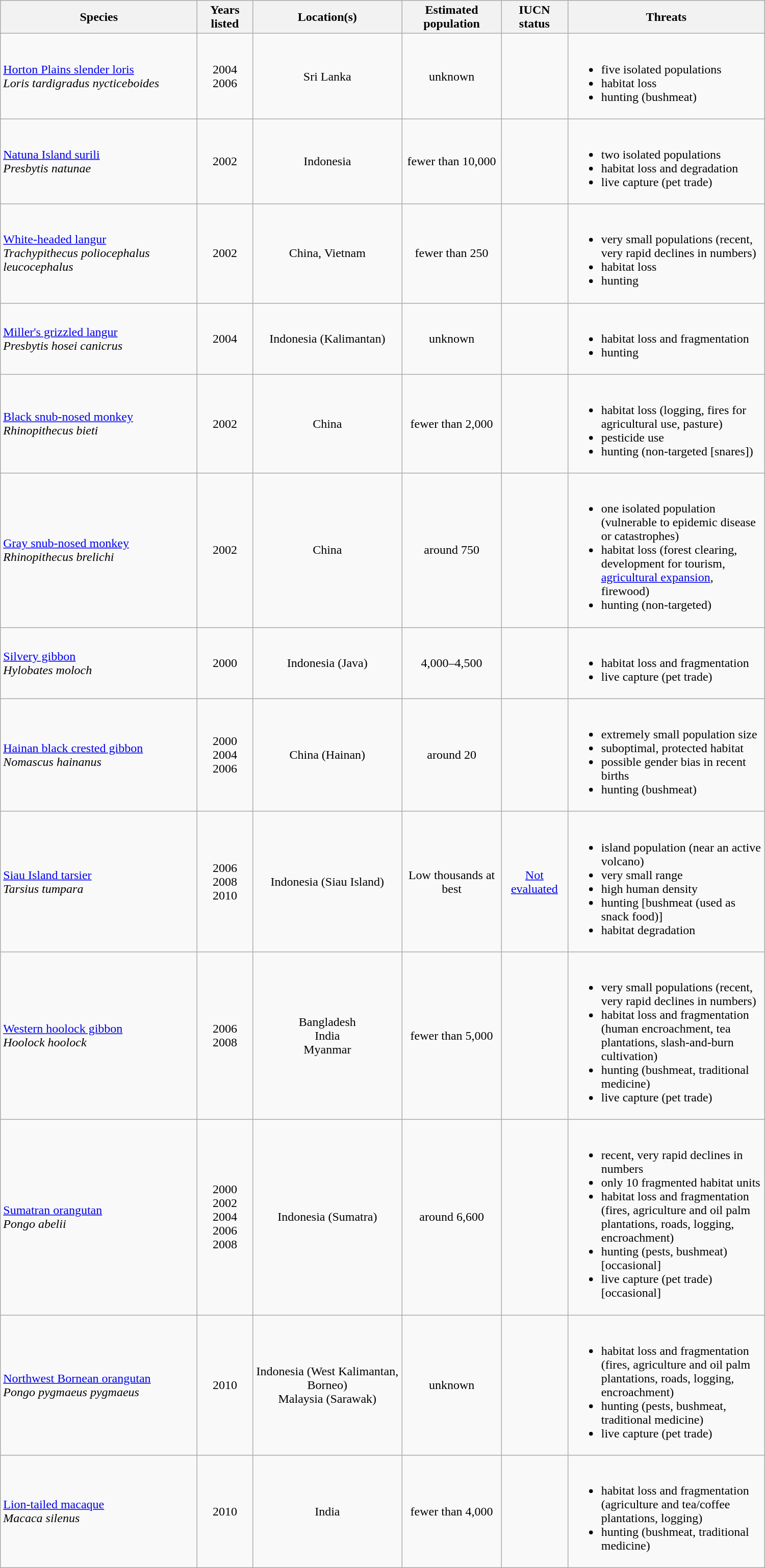<table class="wikitable" width="1000px">
<tr>
<th scope=col width="250">Species</th>
<th scope=col>Years listed</th>
<th scope=col>Location(s)</th>
<th scope=col>Estimated population</th>
<th scope=col>IUCN status</th>
<th scope=col width="250">Threats</th>
</tr>
<tr>
<td><a href='#'>Horton Plains slender loris</a><br><em>Loris tardigradus nycticeboides</em></td>
<td align="center">2004<br>2006</td>
<td align="center">Sri Lanka</td>
<td align="center">unknown</td>
<td align="center"></td>
<td><br><ul><li>five isolated populations</li><li>habitat loss</li><li>hunting (bushmeat)</li></ul></td>
</tr>
<tr>
<td><a href='#'>Natuna Island surili</a><br><em>Presbytis natunae</em></td>
<td align="center">2002</td>
<td align="center">Indonesia</td>
<td align="center">fewer than 10,000</td>
<td align="center"></td>
<td><br><ul><li>two isolated populations</li><li>habitat loss and degradation</li><li>live capture (pet trade)</li></ul></td>
</tr>
<tr>
<td><a href='#'>White-headed langur</a><br><em>Trachypithecus poliocephalus leucocephalus</em></td>
<td align="center">2002</td>
<td align="center">China, Vietnam</td>
<td align="center">fewer than 250</td>
<td align="center"></td>
<td><br><ul><li>very small populations (recent, very rapid declines in numbers)</li><li>habitat loss</li><li>hunting</li></ul></td>
</tr>
<tr>
<td> <a href='#'>Miller's grizzled langur</a><br><em>Presbytis hosei canicrus</em></td>
<td align="center">2004</td>
<td align="center">Indonesia (Kalimantan)</td>
<td align="center">unknown</td>
<td align="center"></td>
<td><br><ul><li>habitat loss and fragmentation</li><li>hunting</li></ul></td>
</tr>
<tr>
<td> <a href='#'>Black snub-nosed monkey</a><br><em>Rhinopithecus bieti</em></td>
<td align="center">2002</td>
<td align="center">China</td>
<td align="center">fewer than 2,000</td>
<td align="center"></td>
<td><br><ul><li>habitat loss (logging, fires for agricultural use, pasture)</li><li>pesticide use</li><li>hunting (non-targeted [snares])</li></ul></td>
</tr>
<tr>
<td> <a href='#'>Gray snub-nosed monkey</a><br><em>Rhinopithecus brelichi</em></td>
<td align="center">2002</td>
<td align="center">China</td>
<td align="center">around 750</td>
<td align="center"></td>
<td><br><ul><li>one isolated population (vulnerable to epidemic disease or catastrophes)</li><li>habitat loss (forest clearing, development for tourism, <a href='#'>agricultural expansion</a>, firewood)</li><li>hunting (non-targeted)</li></ul></td>
</tr>
<tr>
<td> <a href='#'>Silvery gibbon</a><br><em>Hylobates moloch</em></td>
<td align="center">2000</td>
<td align="center">Indonesia (Java)</td>
<td align="center">4,000–4,500</td>
<td align="center"></td>
<td><br><ul><li>habitat loss and fragmentation</li><li>live capture (pet trade)</li></ul></td>
</tr>
<tr>
<td> <a href='#'>Hainan black crested gibbon</a><br><em>Nomascus hainanus</em></td>
<td align="center">2000<br>2004<br>2006</td>
<td align="center">China (Hainan)</td>
<td align="center">around 20</td>
<td align="center"></td>
<td><br><ul><li>extremely small population size</li><li>suboptimal, protected habitat</li><li>possible gender bias in recent births</li><li>hunting (bushmeat)</li></ul></td>
</tr>
<tr>
<td> <a href='#'>Siau Island tarsier</a><br><em>Tarsius tumpara</em></td>
<td align="center">2006<br>2008<br>2010</td>
<td align="center">Indonesia (Siau Island)</td>
<td align="center">Low thousands at best</td>
<td align="center"><a href='#'>Not evaluated</a></td>
<td><br><ul><li>island population (near an active volcano)</li><li>very small range</li><li>high human density</li><li>hunting [bushmeat (used as snack food)]</li><li>habitat degradation</li></ul></td>
</tr>
<tr>
<td> <a href='#'>Western hoolock gibbon</a><br><em>Hoolock hoolock</em></td>
<td align="center">2006<br>2008</td>
<td align="center">Bangladesh<br>India<br>Myanmar</td>
<td align="center">fewer than 5,000</td>
<td align="center"></td>
<td><br><ul><li>very small populations (recent, very rapid declines in numbers)</li><li>habitat loss and fragmentation (human encroachment, tea plantations, slash-and-burn cultivation)</li><li>hunting (bushmeat, traditional medicine)</li><li>live capture (pet trade)</li></ul></td>
</tr>
<tr>
<td> <a href='#'>Sumatran orangutan</a><br><em>Pongo abelii</em></td>
<td align="center">2000<br>2002<br>2004<br>2006<br>2008</td>
<td align="center">Indonesia (Sumatra)</td>
<td align="center">around 6,600</td>
<td align="center"></td>
<td><br><ul><li>recent, very rapid declines in numbers</li><li>only 10 fragmented habitat units</li><li>habitat loss and fragmentation (fires, agriculture and oil palm plantations, roads, logging, encroachment)</li><li>hunting (pests, bushmeat) [occasional]</li><li>live capture (pet trade) [occasional]</li></ul></td>
</tr>
<tr>
<td> <a href='#'>Northwest Bornean orangutan</a><br><em>Pongo pygmaeus pygmaeus</em></td>
<td align="center">2010</td>
<td align="center">Indonesia (West Kalimantan, Borneo)<br>Malaysia (Sarawak)</td>
<td align="center">unknown</td>
<td align="center"></td>
<td><br><ul><li>habitat loss and fragmentation (fires, agriculture and oil palm plantations, roads, logging, encroachment)</li><li>hunting (pests, bushmeat, traditional medicine)</li><li>live capture (pet trade)</li></ul></td>
</tr>
<tr>
<td> <a href='#'>Lion-tailed macaque</a><br><em>Macaca silenus</em></td>
<td align="center">2010</td>
<td align="center">India</td>
<td align="center">fewer than 4,000</td>
<td align="center"></td>
<td><br><ul><li>habitat loss and fragmentation (agriculture and tea/coffee plantations, logging)</li><li>hunting (bushmeat, traditional medicine)</li></ul></td>
</tr>
</table>
